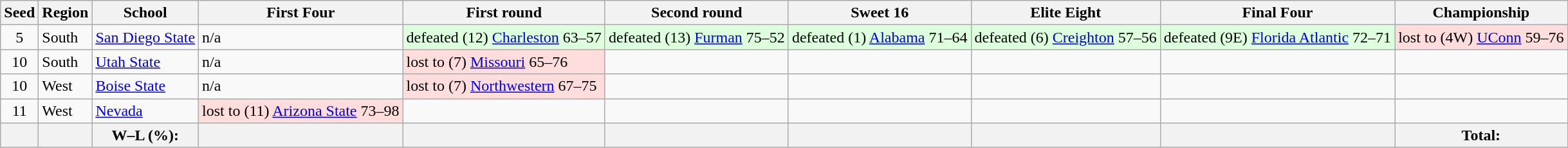<table class="sortable wikitable" style="white-space:nowrap; font-size:100%;">
<tr>
<th>Seed</th>
<th>Region</th>
<th>School</th>
<th>First Four</th>
<th>First round</th>
<th>Second round</th>
<th>Sweet 16</th>
<th>Elite Eight</th>
<th>Final Four</th>
<th>Championship</th>
</tr>
<tr>
<td align=center>5</td>
<td>South</td>
<td><a href='#'>San Diego State</a></td>
<td>n/a</td>
<td style="background:#ddffdd;">defeated (12) <a href='#'>Charleston</a> 63–57</td>
<td style="background:#ddffdd;">defeated (13) <a href='#'>Furman</a> 75–52</td>
<td style="background:#ddffdd;">defeated (1) <a href='#'>Alabama</a> 71–64</td>
<td style="background:#ddffdd;">defeated (6) <a href='#'>Creighton</a> 57–56</td>
<td style="background:#ddffdd;">defeated (9E) <a href='#'>Florida Atlantic</a> 72–71</td>
<td style="background:#ffdddd;">lost to (4W) <a href='#'>UConn</a> 59–76</td>
</tr>
<tr>
<td align=center>10</td>
<td>South</td>
<td><a href='#'>Utah State</a></td>
<td>n/a</td>
<td style="background:#ffdddd;">lost to (7) <a href='#'>Missouri</a> 65–76</td>
<td></td>
<td></td>
<td></td>
<td></td>
<td></td>
</tr>
<tr>
<td align=center>10</td>
<td>West</td>
<td><a href='#'>Boise State</a></td>
<td>n/a</td>
<td style="background:#ffdddd;">lost to (7) <a href='#'>Northwestern</a> 67–75</td>
<td></td>
<td></td>
<td></td>
<td></td>
<td></td>
</tr>
<tr>
<td align=center>11</td>
<td>West</td>
<td><a href='#'>Nevada</a></td>
<td style="background:#ffdddd;">lost to (11) <a href='#'>Arizona State</a> 73–98</td>
<td></td>
<td></td>
<td></td>
<td></td>
<td></td>
<td></td>
</tr>
<tr class="sortbottom">
<th></th>
<th></th>
<th>W–L (%):</th>
<th></th>
<th></th>
<th></th>
<th></th>
<th></th>
<th></th>
<th> Total: </th>
</tr>
</table>
